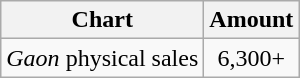<table class="wikitable">
<tr>
<th>Chart</th>
<th>Amount</th>
</tr>
<tr>
<td><em>Gaon</em> physical sales</td>
<td style="text-align:center">6,300+</td>
</tr>
</table>
